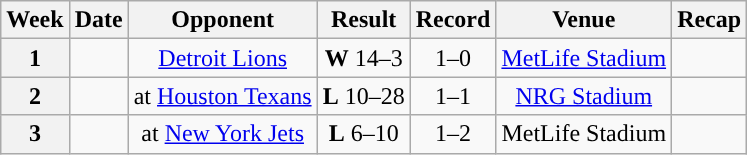<table class="wikitable" style="text-align:center">
<tr>
<th>Week</th>
<th>Date</th>
<th>Opponent</th>
<th>Result</th>
<th>Record</th>
<th>Venue</th>
<th>Recap</th>
</tr>
<tr>
<th>1</th>
<td></td>
<td><a href='#'>Detroit Lions</a></td>
<td><strong>W</strong> 14–3</td>
<td>1–0</td>
<td><a href='#'>MetLife Stadium</a></td>
<td></td>
</tr>
<tr>
<th>2</th>
<td></td>
<td>at <a href='#'>Houston Texans</a></td>
<td><strong>L</strong> 10–28</td>
<td>1–1</td>
<td><a href='#'>NRG Stadium</a></td>
<td></td>
</tr>
<tr>
<th>3</th>
<td></td>
<td>at <a href='#'>New York Jets</a></td>
<td><strong>L</strong> 6–10</td>
<td>1–2</td>
<td>MetLife Stadium</td>
<td></td>
</tr>
</table>
